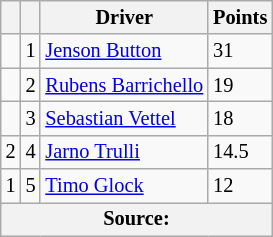<table class="wikitable" style="font-size: 85%;">
<tr>
<th></th>
<th></th>
<th>Driver</th>
<th>Points</th>
</tr>
<tr>
<td></td>
<td align="center">1</td>
<td> <a href='#'>Jenson Button</a></td>
<td>31</td>
</tr>
<tr>
<td></td>
<td align="center">2</td>
<td> <a href='#'>Rubens Barrichello</a></td>
<td>19</td>
</tr>
<tr>
<td></td>
<td align="center">3</td>
<td> <a href='#'>Sebastian Vettel</a></td>
<td>18</td>
</tr>
<tr>
<td> 2</td>
<td align="center">4</td>
<td> <a href='#'>Jarno Trulli</a></td>
<td>14.5</td>
</tr>
<tr>
<td> 1</td>
<td align="center">5</td>
<td> <a href='#'>Timo Glock</a></td>
<td>12</td>
</tr>
<tr>
<th colspan=4>Source:</th>
</tr>
</table>
